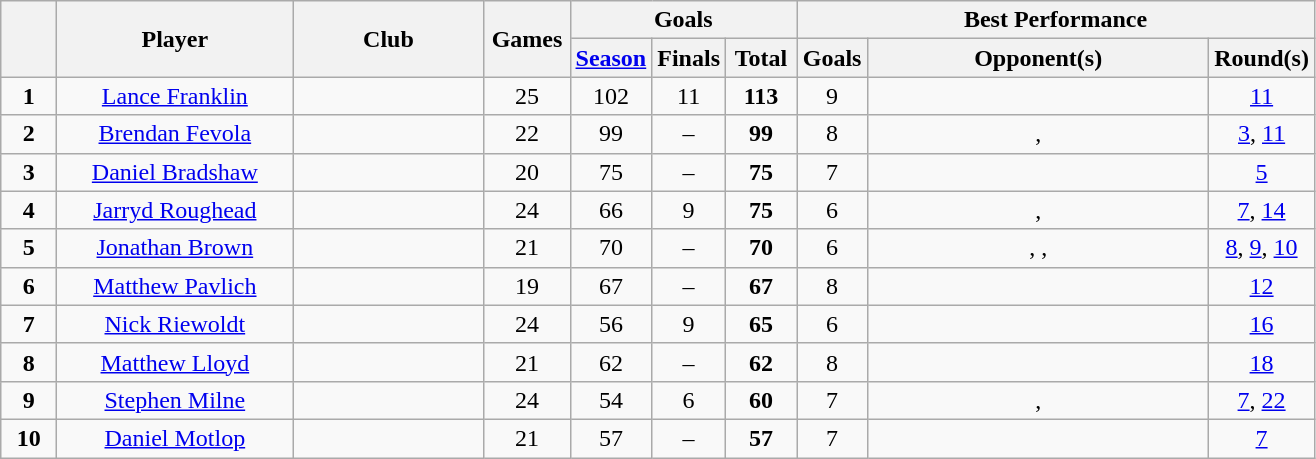<table class="wikitable">
<tr>
<th rowspan="2" style="width:30px;"></th>
<th rowspan="2" style="width:150px;">Player</th>
<th rowspan="2" style="width:120px;">Club</th>
<th rowspan="2" style="width:50px;">Games</th>
<th colspan=3>Goals</th>
<th colspan=3>Best Performance</th>
</tr>
<tr>
<th width=40><a href='#'>Season</a></th>
<th width=40>Finals</th>
<th width=40>Total</th>
<th width=40>Goals</th>
<th width=220>Opponent(s)</th>
<th width=40>Round(s)</th>
</tr>
<tr>
<td align=center><strong>1</strong></td>
<td align=center><a href='#'>Lance Franklin</a></td>
<td align=center></td>
<td align=center>25</td>
<td align=center>102</td>
<td align=center>11</td>
<td align=center><strong>113</strong></td>
<td align=center>9</td>
<td align=center></td>
<td align=center><a href='#'>11</a></td>
</tr>
<tr>
<td align=center><strong>2</strong></td>
<td align=center><a href='#'>Brendan Fevola</a></td>
<td align=center></td>
<td align=center>22</td>
<td align=center>99</td>
<td align=center>–</td>
<td align=center><strong>99</strong></td>
<td align=center>8</td>
<td align=center>, </td>
<td align=center><a href='#'>3</a>, <a href='#'>11</a></td>
</tr>
<tr>
<td align=center><strong>3</strong></td>
<td align=center><a href='#'>Daniel Bradshaw</a></td>
<td align=center></td>
<td align=center>20</td>
<td align=center>75</td>
<td align=center>–</td>
<td align=center><strong>75</strong></td>
<td align=center>7</td>
<td align=center></td>
<td align=center><a href='#'>5</a></td>
</tr>
<tr>
<td align=center><strong>4</strong></td>
<td align=center><a href='#'>Jarryd Roughead</a></td>
<td align=center></td>
<td align=center>24</td>
<td align=center>66</td>
<td align=center>9</td>
<td align=center><strong>75</strong></td>
<td align=center>6</td>
<td align=center>, </td>
<td align=center><a href='#'>7</a>, <a href='#'>14</a></td>
</tr>
<tr>
<td align=center><strong>5</strong></td>
<td align=center><a href='#'>Jonathan Brown</a></td>
<td align=center></td>
<td align=center>21</td>
<td align=center>70</td>
<td align=center>–</td>
<td align=center><strong>70</strong></td>
<td align=center>6</td>
<td align=center>, , </td>
<td align=center><a href='#'>8</a>, <a href='#'>9</a>, <a href='#'>10</a></td>
</tr>
<tr>
<td align=center><strong>6</strong></td>
<td align=center><a href='#'>Matthew Pavlich</a></td>
<td align=center></td>
<td align=center>19</td>
<td align=center>67</td>
<td align=center>–</td>
<td align=center><strong>67</strong></td>
<td align=center>8</td>
<td align=center></td>
<td align=center><a href='#'>12</a></td>
</tr>
<tr>
<td align=center><strong>7</strong></td>
<td align=center><a href='#'>Nick Riewoldt</a></td>
<td align=center></td>
<td align=center>24</td>
<td align=center>56</td>
<td align=center>9</td>
<td align=center><strong>65</strong></td>
<td align=center>6</td>
<td align=center></td>
<td align=center><a href='#'>16</a></td>
</tr>
<tr>
<td align=center><strong>8</strong></td>
<td align=center><a href='#'>Matthew Lloyd</a></td>
<td align=center></td>
<td align=center>21</td>
<td align=center>62</td>
<td align=center>–</td>
<td align=center><strong>62</strong></td>
<td align=center>8</td>
<td align=center></td>
<td align=center><a href='#'>18</a></td>
</tr>
<tr>
<td align=center><strong>9</strong></td>
<td align=center><a href='#'>Stephen Milne</a></td>
<td align=center></td>
<td align=center>24</td>
<td align=center>54</td>
<td align=center>6</td>
<td align=center><strong>60</strong></td>
<td align=center>7</td>
<td align=center>, </td>
<td align=center><a href='#'>7</a>, <a href='#'>22</a></td>
</tr>
<tr>
<td align=center><strong>10</strong></td>
<td align=center><a href='#'>Daniel Motlop</a></td>
<td align=center></td>
<td align=center>21</td>
<td align=center>57</td>
<td align=center>–</td>
<td align=center><strong>57</strong></td>
<td align=center>7</td>
<td align=center></td>
<td align=center><a href='#'>7</a></td>
</tr>
</table>
